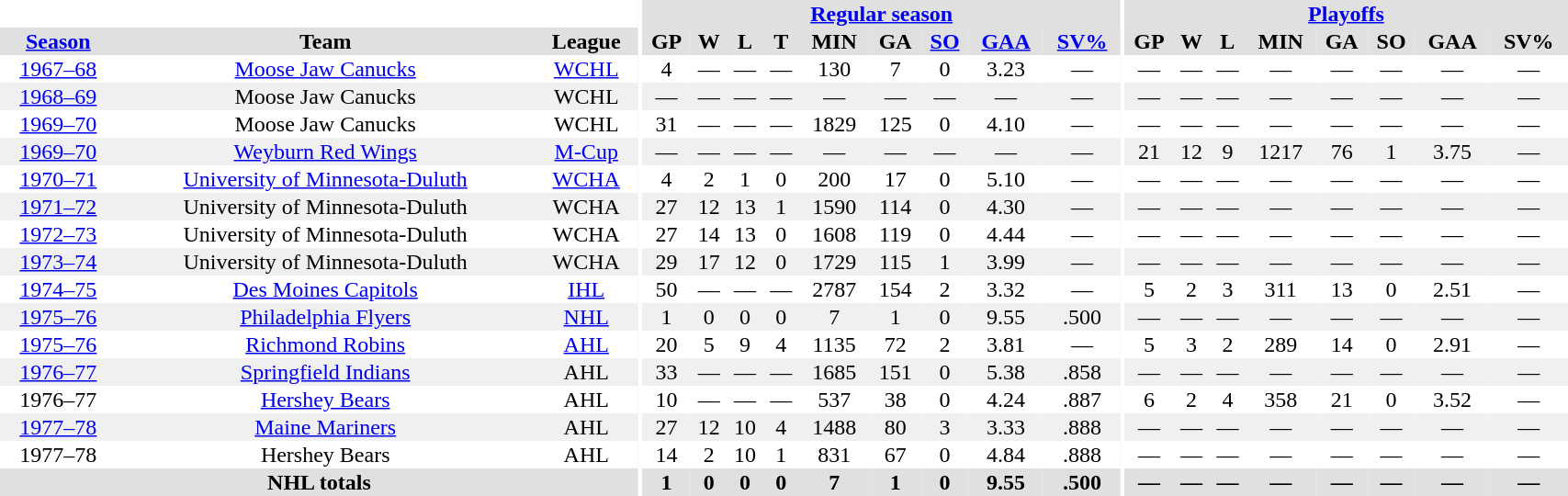<table border="0" cellpadding="1" cellspacing="0" style="width:90%; text-align:center;">
<tr bgcolor="#e0e0e0">
<th colspan="3" bgcolor="#ffffff"></th>
<th rowspan="99" bgcolor="#ffffff"></th>
<th colspan="9" bgcolor="#e0e0e0"><a href='#'>Regular season</a></th>
<th rowspan="99" bgcolor="#ffffff"></th>
<th colspan="8" bgcolor="#e0e0e0"><a href='#'>Playoffs</a></th>
</tr>
<tr bgcolor="#e0e0e0">
<th><a href='#'>Season</a></th>
<th>Team</th>
<th>League</th>
<th>GP</th>
<th>W</th>
<th>L</th>
<th>T</th>
<th>MIN</th>
<th>GA</th>
<th><a href='#'>SO</a></th>
<th><a href='#'>GAA</a></th>
<th><a href='#'>SV%</a></th>
<th>GP</th>
<th>W</th>
<th>L</th>
<th>MIN</th>
<th>GA</th>
<th>SO</th>
<th>GAA</th>
<th>SV%</th>
</tr>
<tr>
<td><a href='#'>1967–68</a></td>
<td><a href='#'>Moose Jaw Canucks</a></td>
<td><a href='#'>WCHL</a></td>
<td>4</td>
<td>—</td>
<td>—</td>
<td>—</td>
<td>130</td>
<td>7</td>
<td>0</td>
<td>3.23</td>
<td>—</td>
<td>—</td>
<td>—</td>
<td>—</td>
<td>—</td>
<td>—</td>
<td>—</td>
<td>—</td>
<td>—</td>
</tr>
<tr bgcolor="#f0f0f0">
<td><a href='#'>1968–69</a></td>
<td>Moose Jaw Canucks</td>
<td>WCHL</td>
<td>—</td>
<td>—</td>
<td>—</td>
<td>—</td>
<td>—</td>
<td>—</td>
<td>—</td>
<td>—</td>
<td>—</td>
<td>—</td>
<td>—</td>
<td>—</td>
<td>—</td>
<td>—</td>
<td>—</td>
<td>—</td>
<td>—</td>
</tr>
<tr>
<td><a href='#'>1969–70</a></td>
<td>Moose Jaw Canucks</td>
<td>WCHL</td>
<td>31</td>
<td>—</td>
<td>—</td>
<td>—</td>
<td>1829</td>
<td>125</td>
<td>0</td>
<td>4.10</td>
<td>—</td>
<td>—</td>
<td>—</td>
<td>—</td>
<td>—</td>
<td>—</td>
<td>—</td>
<td>—</td>
<td>—</td>
</tr>
<tr bgcolor="#f0f0f0">
<td><a href='#'>1969–70</a></td>
<td><a href='#'>Weyburn Red Wings</a></td>
<td><a href='#'>M-Cup</a></td>
<td>—</td>
<td>—</td>
<td>—</td>
<td>—</td>
<td>—</td>
<td>—</td>
<td>—</td>
<td>—</td>
<td>—</td>
<td>21</td>
<td>12</td>
<td>9</td>
<td>1217</td>
<td>76</td>
<td>1</td>
<td>3.75</td>
<td>—</td>
</tr>
<tr>
<td><a href='#'>1970–71</a></td>
<td><a href='#'>University of Minnesota-Duluth</a></td>
<td><a href='#'>WCHA</a></td>
<td>4</td>
<td>2</td>
<td>1</td>
<td>0</td>
<td>200</td>
<td>17</td>
<td>0</td>
<td>5.10</td>
<td>—</td>
<td>—</td>
<td>—</td>
<td>—</td>
<td>—</td>
<td>—</td>
<td>—</td>
<td>—</td>
<td>—</td>
</tr>
<tr bgcolor="#f0f0f0">
<td><a href='#'>1971–72</a></td>
<td>University of Minnesota-Duluth</td>
<td>WCHA</td>
<td>27</td>
<td>12</td>
<td>13</td>
<td>1</td>
<td>1590</td>
<td>114</td>
<td>0</td>
<td>4.30</td>
<td>—</td>
<td>—</td>
<td>—</td>
<td>—</td>
<td>—</td>
<td>—</td>
<td>—</td>
<td>—</td>
<td>—</td>
</tr>
<tr>
<td><a href='#'>1972–73</a></td>
<td>University of Minnesota-Duluth</td>
<td>WCHA</td>
<td>27</td>
<td>14</td>
<td>13</td>
<td>0</td>
<td>1608</td>
<td>119</td>
<td>0</td>
<td>4.44</td>
<td>—</td>
<td>—</td>
<td>—</td>
<td>—</td>
<td>—</td>
<td>—</td>
<td>—</td>
<td>—</td>
<td>—</td>
</tr>
<tr bgcolor="#f0f0f0">
<td><a href='#'>1973–74</a></td>
<td>University of Minnesota-Duluth</td>
<td>WCHA</td>
<td>29</td>
<td>17</td>
<td>12</td>
<td>0</td>
<td>1729</td>
<td>115</td>
<td>1</td>
<td>3.99</td>
<td>—</td>
<td>—</td>
<td>—</td>
<td>—</td>
<td>—</td>
<td>—</td>
<td>—</td>
<td>—</td>
<td>—</td>
</tr>
<tr>
<td><a href='#'>1974–75</a></td>
<td><a href='#'>Des Moines Capitols</a></td>
<td><a href='#'>IHL</a></td>
<td>50</td>
<td>—</td>
<td>—</td>
<td>—</td>
<td>2787</td>
<td>154</td>
<td>2</td>
<td>3.32</td>
<td>—</td>
<td>5</td>
<td>2</td>
<td>3</td>
<td>311</td>
<td>13</td>
<td>0</td>
<td>2.51</td>
<td>—</td>
</tr>
<tr bgcolor="#f0f0f0">
<td><a href='#'>1975–76</a></td>
<td><a href='#'>Philadelphia Flyers</a></td>
<td><a href='#'>NHL</a></td>
<td>1</td>
<td>0</td>
<td>0</td>
<td>0</td>
<td>7</td>
<td>1</td>
<td>0</td>
<td>9.55</td>
<td>.500</td>
<td>—</td>
<td>—</td>
<td>—</td>
<td>—</td>
<td>—</td>
<td>—</td>
<td>—</td>
<td>—</td>
</tr>
<tr>
<td><a href='#'>1975–76</a></td>
<td><a href='#'>Richmond Robins</a></td>
<td><a href='#'>AHL</a></td>
<td>20</td>
<td>5</td>
<td>9</td>
<td>4</td>
<td>1135</td>
<td>72</td>
<td>2</td>
<td>3.81</td>
<td>—</td>
<td>5</td>
<td>3</td>
<td>2</td>
<td>289</td>
<td>14</td>
<td>0</td>
<td>2.91</td>
<td>—</td>
</tr>
<tr bgcolor="#f0f0f0">
<td><a href='#'>1976–77</a></td>
<td><a href='#'>Springfield Indians</a></td>
<td>AHL</td>
<td>33</td>
<td>—</td>
<td>—</td>
<td>—</td>
<td>1685</td>
<td>151</td>
<td>0</td>
<td>5.38</td>
<td>.858</td>
<td>—</td>
<td>—</td>
<td>—</td>
<td>—</td>
<td>—</td>
<td>—</td>
<td>—</td>
<td>—</td>
</tr>
<tr>
<td>1976–77</td>
<td><a href='#'>Hershey Bears</a></td>
<td>AHL</td>
<td>10</td>
<td>—</td>
<td>—</td>
<td>—</td>
<td>537</td>
<td>38</td>
<td>0</td>
<td>4.24</td>
<td>.887</td>
<td>6</td>
<td>2</td>
<td>4</td>
<td>358</td>
<td>21</td>
<td>0</td>
<td>3.52</td>
<td>—</td>
</tr>
<tr bgcolor="#f0f0f0">
<td><a href='#'>1977–78</a></td>
<td><a href='#'>Maine Mariners</a></td>
<td>AHL</td>
<td>27</td>
<td>12</td>
<td>10</td>
<td>4</td>
<td>1488</td>
<td>80</td>
<td>3</td>
<td>3.33</td>
<td>.888</td>
<td>—</td>
<td>—</td>
<td>—</td>
<td>—</td>
<td>—</td>
<td>—</td>
<td>—</td>
<td>—</td>
</tr>
<tr>
<td>1977–78</td>
<td>Hershey Bears</td>
<td>AHL</td>
<td>14</td>
<td>2</td>
<td>10</td>
<td>1</td>
<td>831</td>
<td>67</td>
<td>0</td>
<td>4.84</td>
<td>.888</td>
<td>—</td>
<td>—</td>
<td>—</td>
<td>—</td>
<td>—</td>
<td>—</td>
<td>—</td>
<td>—</td>
</tr>
<tr bgcolor="#e0e0e0">
<th colspan=3>NHL totals</th>
<th>1</th>
<th>0</th>
<th>0</th>
<th>0</th>
<th>7</th>
<th>1</th>
<th>0</th>
<th>9.55</th>
<th>.500</th>
<th>—</th>
<th>—</th>
<th>—</th>
<th>—</th>
<th>—</th>
<th>—</th>
<th>—</th>
<th>—</th>
</tr>
</table>
